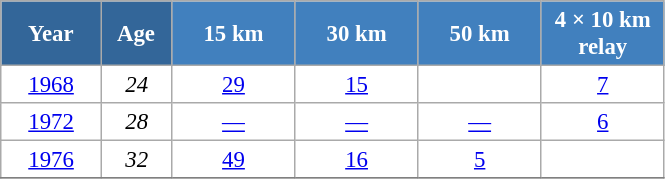<table class="wikitable" style="font-size:95%; text-align:center; border:grey solid 1px; border-collapse:collapse; background:#ffffff;">
<tr>
<th style="background-color:#369; color:white; width:60px;"> Year </th>
<th style="background-color:#369; color:white; width:40px;"> Age </th>
<th style="background-color:#4180be; color:white; width:75px;"> 15 km </th>
<th style="background-color:#4180be; color:white; width:75px;"> 30 km </th>
<th style="background-color:#4180be; color:white; width:75px;"> 50 km </th>
<th style="background-color:#4180be; color:white; width:75px;"> 4 × 10 km <br> relay </th>
</tr>
<tr>
<td><a href='#'>1968</a></td>
<td><em>24</em></td>
<td><a href='#'>29</a></td>
<td><a href='#'>15</a></td>
<td><a href='#'></a></td>
<td><a href='#'>7</a></td>
</tr>
<tr>
<td><a href='#'>1972</a></td>
<td><em>28</em></td>
<td><a href='#'>—</a></td>
<td><a href='#'>—</a></td>
<td><a href='#'>—</a></td>
<td><a href='#'>6</a></td>
</tr>
<tr>
<td><a href='#'>1976</a></td>
<td><em>32</em></td>
<td><a href='#'>49</a></td>
<td><a href='#'>16</a></td>
<td><a href='#'>5</a></td>
<td><a href='#'></a></td>
</tr>
<tr>
</tr>
</table>
